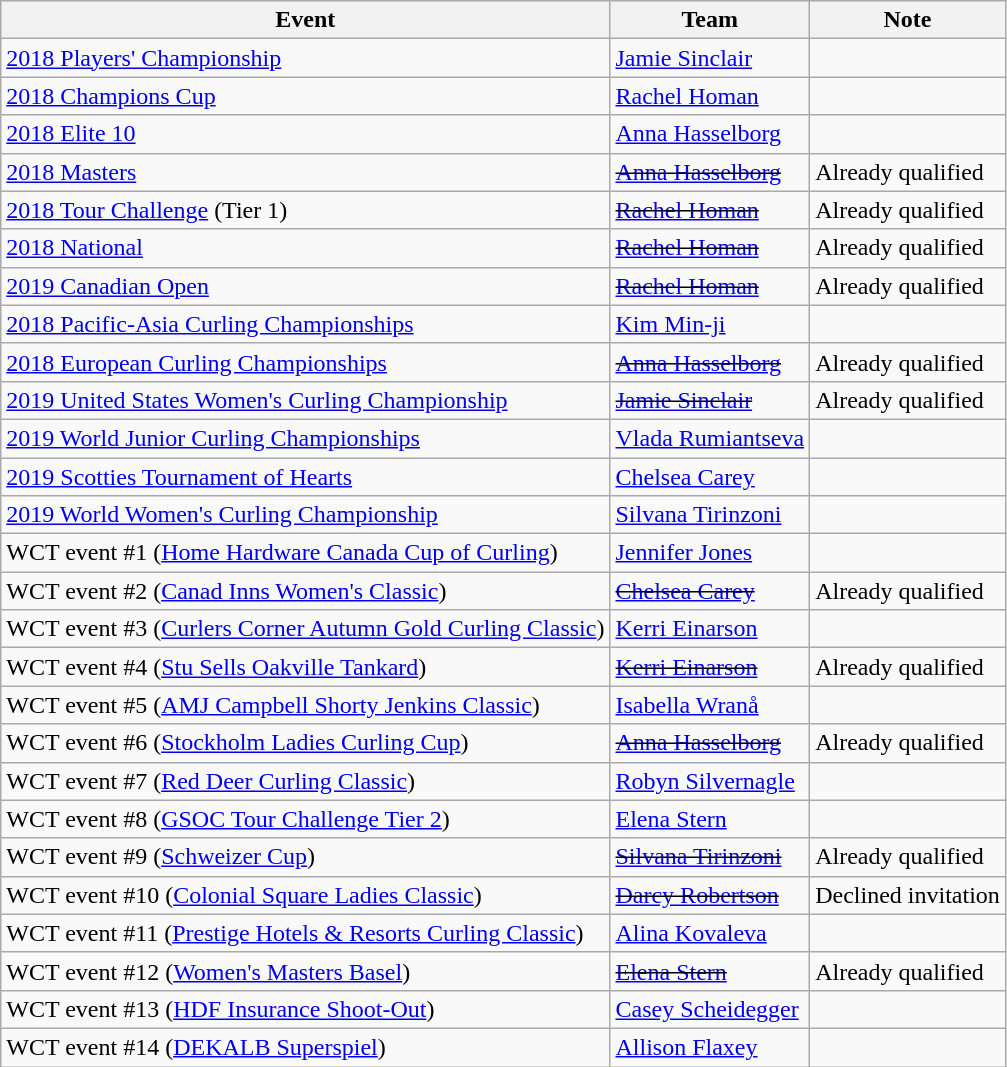<table class=wikitable>
<tr>
<th>Event</th>
<th>Team</th>
<th>Note</th>
</tr>
<tr>
<td><a href='#'>2018 Players' Championship</a></td>
<td> <a href='#'>Jamie Sinclair</a></td>
<td></td>
</tr>
<tr>
<td><a href='#'>2018 Champions Cup</a></td>
<td> <a href='#'>Rachel Homan</a></td>
<td></td>
</tr>
<tr>
<td><a href='#'>2018 Elite 10</a></td>
<td> <a href='#'>Anna Hasselborg</a></td>
<td></td>
</tr>
<tr>
<td><a href='#'>2018 Masters</a></td>
<td> <s><a href='#'>Anna Hasselborg</a></s></td>
<td>Already qualified</td>
</tr>
<tr>
<td><a href='#'>2018 Tour Challenge</a> (Tier 1)</td>
<td> <s><a href='#'>Rachel Homan</a></s></td>
<td>Already qualified</td>
</tr>
<tr>
<td><a href='#'>2018 National</a></td>
<td> <s><a href='#'>Rachel Homan</a></s></td>
<td>Already qualified</td>
</tr>
<tr>
<td><a href='#'>2019 Canadian Open</a></td>
<td> <s><a href='#'>Rachel Homan</a></s></td>
<td>Already qualified</td>
</tr>
<tr>
<td><a href='#'>2018 Pacific-Asia Curling Championships</a></td>
<td> <a href='#'>Kim Min-ji</a></td>
<td></td>
</tr>
<tr>
<td><a href='#'>2018 European Curling Championships</a></td>
<td> <s><a href='#'>Anna Hasselborg</a></s></td>
<td>Already qualified</td>
</tr>
<tr>
<td><a href='#'>2019 United States Women's Curling Championship</a></td>
<td> <s><a href='#'>Jamie Sinclair</a></s></td>
<td>Already qualified</td>
</tr>
<tr>
<td><a href='#'>2019 World Junior Curling Championships</a></td>
<td> <a href='#'>Vlada Rumiantseva</a></td>
<td></td>
</tr>
<tr>
<td><a href='#'>2019 Scotties Tournament of Hearts</a></td>
<td> <a href='#'>Chelsea Carey</a></td>
<td></td>
</tr>
<tr>
<td><a href='#'>2019 World Women's Curling Championship</a></td>
<td> <a href='#'>Silvana Tirinzoni</a></td>
<td></td>
</tr>
<tr>
<td>WCT event #1 (<a href='#'>Home Hardware Canada Cup of Curling</a>)</td>
<td> <a href='#'>Jennifer Jones</a></td>
<td></td>
</tr>
<tr>
<td>WCT event #2 (<a href='#'>Canad Inns Women's Classic</a>)</td>
<td> <s><a href='#'>Chelsea Carey</a></s></td>
<td>Already qualified</td>
</tr>
<tr>
<td>WCT event #3 (<a href='#'>Curlers Corner Autumn Gold Curling Classic</a>)</td>
<td> <a href='#'>Kerri Einarson</a></td>
<td></td>
</tr>
<tr>
<td>WCT event #4 (<a href='#'>Stu Sells Oakville Tankard</a>)</td>
<td> <s><a href='#'>Kerri Einarson</a></s></td>
<td>Already qualified</td>
</tr>
<tr>
<td>WCT event #5 (<a href='#'>AMJ Campbell Shorty Jenkins Classic</a>)</td>
<td> <a href='#'>Isabella Wranå</a></td>
<td></td>
</tr>
<tr>
<td>WCT event #6 (<a href='#'>Stockholm Ladies Curling Cup</a>)</td>
<td> <s><a href='#'>Anna Hasselborg</a></s></td>
<td>Already qualified</td>
</tr>
<tr>
<td>WCT event #7 (<a href='#'>Red Deer Curling Classic</a>)</td>
<td> <a href='#'>Robyn Silvernagle</a></td>
<td></td>
</tr>
<tr>
<td>WCT event #8 (<a href='#'>GSOC Tour Challenge Tier 2</a>)</td>
<td> <a href='#'>Elena Stern</a></td>
<td></td>
</tr>
<tr>
<td>WCT event #9 (<a href='#'>Schweizer Cup</a>)</td>
<td> <s><a href='#'>Silvana Tirinzoni</a></s></td>
<td>Already qualified</td>
</tr>
<tr>
<td>WCT event #10 (<a href='#'>Colonial Square Ladies Classic</a>)</td>
<td> <s><a href='#'>Darcy Robertson</a></s></td>
<td>Declined invitation</td>
</tr>
<tr>
<td>WCT event #11 (<a href='#'>Prestige Hotels & Resorts Curling Classic</a>)</td>
<td> <a href='#'>Alina Kovaleva</a></td>
<td></td>
</tr>
<tr>
<td>WCT event #12 (<a href='#'>Women's Masters Basel</a>)</td>
<td> <s><a href='#'>Elena Stern</a></s></td>
<td>Already qualified</td>
</tr>
<tr>
<td>WCT event #13 (<a href='#'>HDF Insurance Shoot-Out</a>)</td>
<td> <a href='#'>Casey Scheidegger</a></td>
<td></td>
</tr>
<tr>
<td>WCT event #14 (<a href='#'>DEKALB Superspiel</a>)</td>
<td> <a href='#'>Allison Flaxey</a></td>
<td></td>
</tr>
</table>
